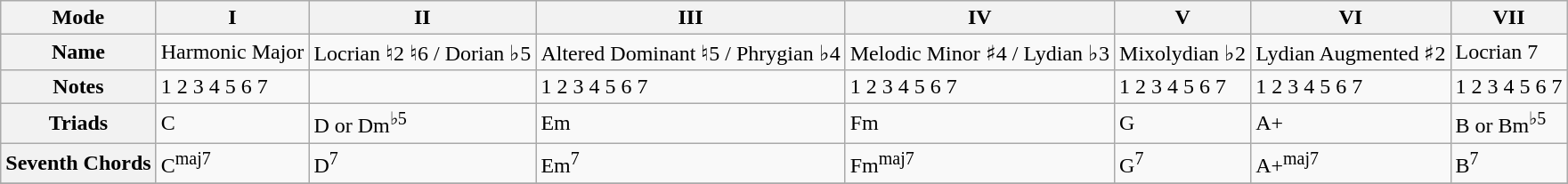<table class="wikitable">
<tr>
<th>Mode</th>
<th>I</th>
<th>II</th>
<th>III</th>
<th>IV</th>
<th>V</th>
<th>VI</th>
<th>VII</th>
</tr>
<tr>
<th>Name</th>
<td>Harmonic Major</td>
<td>Locrian ♮2 ♮6 / Dorian ♭5</td>
<td>Altered Dominant ♮5 / Phrygian ♭4</td>
<td>Melodic Minor ♯4 / Lydian ♭3</td>
<td>Mixolydian ♭2</td>
<td>Lydian Augmented ♯2</td>
<td>Locrian 7</td>
</tr>
<tr>
<th>Notes</th>
<td>1 2 3 4 5 6 7</td>
<td></td>
<td>1 2 3 4 5 6 7</td>
<td>1 2 3 4 5 6 7</td>
<td>1 2 3 4 5 6 7</td>
<td>1 2 3 4 5 6 7</td>
<td>1 2 3 4 5 6 7</td>
</tr>
<tr>
<th>Triads</th>
<td>C</td>
<td>D or Dm<sup>♭5</sup></td>
<td>Em</td>
<td>Fm</td>
<td>G</td>
<td>A+</td>
<td>B or Bm<sup>♭5</sup></td>
</tr>
<tr>
<th>Seventh Chords</th>
<td>C<sup>maj7</sup></td>
<td>D<sup>7</sup></td>
<td>Em<sup>7</sup></td>
<td>Fm<sup>maj7</sup></td>
<td>G<sup>7</sup></td>
<td>A+<sup>maj7</sup></td>
<td>B<sup>7</sup></td>
</tr>
<tr>
</tr>
</table>
